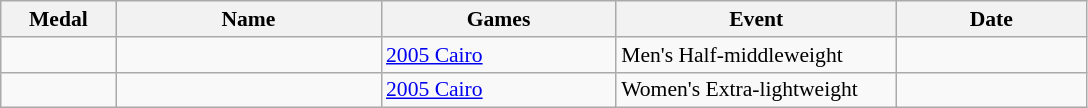<table class="wikitable sortable" style="font-size:90%">
<tr>
<th width="70">Medal</th>
<th width="170">Name</th>
<th width="150">Games</th>
<th width="180">Event</th>
<th width="120">Date</th>
</tr>
<tr>
<td></td>
<td></td>
<td> <a href='#'>2005 Cairo</a></td>
<td>Men's Half-middleweight</td>
<td></td>
</tr>
<tr>
<td></td>
<td></td>
<td> <a href='#'>2005 Cairo</a></td>
<td>Women's Extra-lightweight</td>
<td></td>
</tr>
</table>
